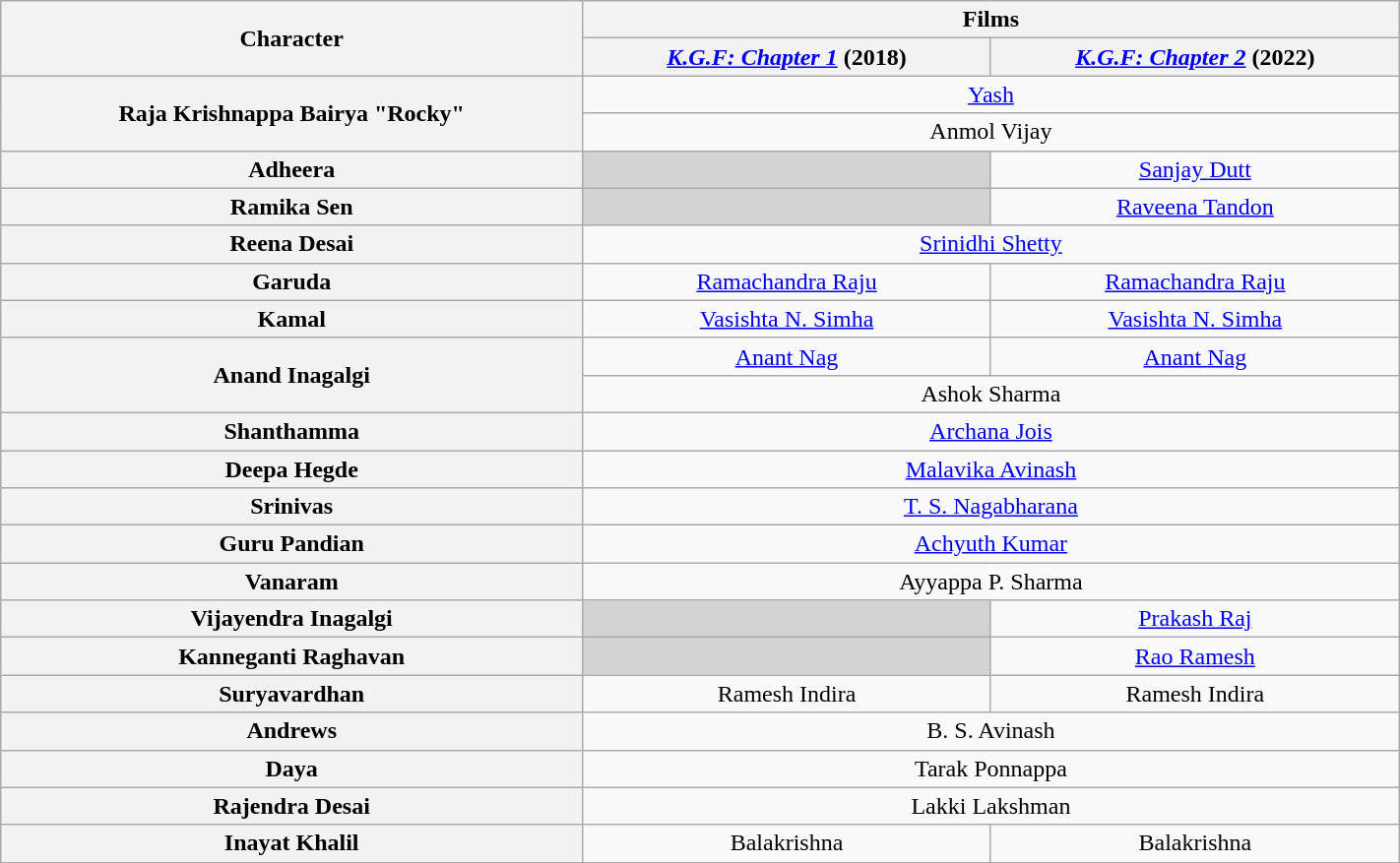<table class="wikitable" width ="75%" style="text-align:center">
<tr>
<th rowspan="2">Character</th>
<th colspan="2">Films</th>
</tr>
<tr>
<th><em><a href='#'>K.G.F: Chapter 1</a></em> (2018)</th>
<th><em><a href='#'>K.G.F: Chapter 2</a></em> (2022)</th>
</tr>
<tr>
<th rowspan="2">Raja Krishnappa Bairya "Rocky"</th>
<td colspan="2"><a href='#'>Yash</a></td>
</tr>
<tr>
<td colspan="2">Anmol Vijay</td>
</tr>
<tr>
<th>Adheera</th>
<td style="background:#d3d3d3;"></td>
<td><a href='#'>Sanjay Dutt</a></td>
</tr>
<tr>
<th>Ramika Sen</th>
<td style="background:#d3d3d3;"></td>
<td><a href='#'>Raveena Tandon</a></td>
</tr>
<tr>
<th>Reena Desai</th>
<td colspan="2"><a href='#'>Srinidhi Shetty</a></td>
</tr>
<tr>
<th>Garuda</th>
<td><a href='#'>Ramachandra Raju</a></td>
<td><a href='#'>Ramachandra Raju</a></td>
</tr>
<tr>
<th>Kamal</th>
<td><a href='#'>Vasishta N. Simha</a></td>
<td><a href='#'>Vasishta N. Simha</a></td>
</tr>
<tr>
<th rowspan=2>Anand Inagalgi</th>
<td><a href='#'>Anant Nag</a></td>
<td><a href='#'>Anant Nag</a></td>
</tr>
<tr>
<td colspan="2">Ashok Sharma</td>
</tr>
<tr>
<th>Shanthamma</th>
<td colspan="2"><a href='#'>Archana Jois</a></td>
</tr>
<tr>
<th>Deepa Hegde</th>
<td colspan="2"><a href='#'>Malavika Avinash</a></td>
</tr>
<tr>
<th>Srinivas</th>
<td colspan="2"><a href='#'>T. S. Nagabharana</a></td>
</tr>
<tr>
<th>Guru Pandian</th>
<td colspan="2"><a href='#'>Achyuth Kumar</a></td>
</tr>
<tr>
<th>Vanaram</th>
<td colspan="2">Ayyappa P. Sharma</td>
</tr>
<tr>
<th>Vijayendra Inagalgi</th>
<td style="background:#d3d3d3;"></td>
<td><a href='#'>Prakash Raj</a></td>
</tr>
<tr>
<th>Kanneganti Raghavan</th>
<td style="background:#d3d3d3;"></td>
<td><a href='#'>Rao Ramesh</a></td>
</tr>
<tr>
<th>Suryavardhan</th>
<td>Ramesh Indira</td>
<td>Ramesh Indira</td>
</tr>
<tr>
<th>Andrews</th>
<td colspan=2>B. S. Avinash</td>
</tr>
<tr>
<th>Daya</th>
<td colspan=2>Tarak Ponnappa</td>
</tr>
<tr>
<th>Rajendra Desai</th>
<td colspan="2">Lakki Lakshman</td>
</tr>
<tr>
<th>Inayat Khalil</th>
<td>Balakrishna</td>
<td>Balakrishna</td>
</tr>
<tr>
</tr>
</table>
